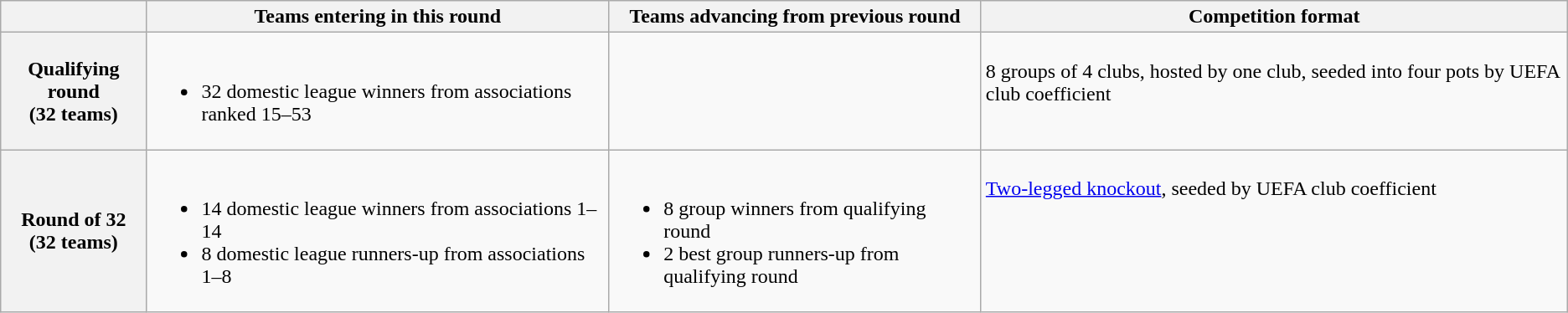<table class="wikitable">
<tr>
<th></th>
<th>Teams entering in this round</th>
<th>Teams advancing from previous round</th>
<th>Competition format</th>
</tr>
<tr valign="top">
<th valign="middle">Qualifying round<br> (32 teams)</th>
<td><br><ul><li>32 domestic league winners from associations ranked 15–53</li></ul></td>
<td></td>
<td><br>8 groups of 4 clubs, hosted by one club, seeded into four pots by UEFA club coefficient</td>
</tr>
<tr valign="top">
<th valign="middle">Round of 32<br> (32 teams)</th>
<td><br><ul><li>14 domestic league winners from associations 1–14</li><li>8 domestic league runners-up from associations 1–8</li></ul></td>
<td><br><ul><li>8 group winners from qualifying round</li><li>2 best group runners-up from qualifying round</li></ul></td>
<td><br><a href='#'>Two-legged knockout</a>, seeded by UEFA club coefficient</td>
</tr>
</table>
